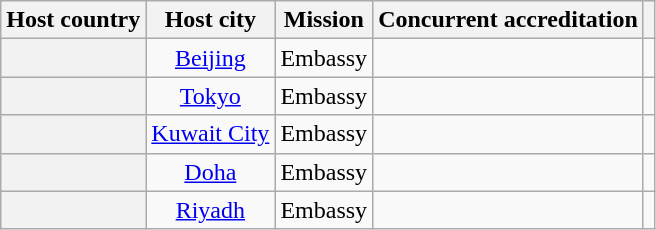<table class="wikitable plainrowheaders" style="text-align:center;">
<tr>
<th scope="col">Host country</th>
<th scope="col">Host city</th>
<th scope="col">Mission</th>
<th scope="col">Concurrent accreditation</th>
<th scope="col"></th>
</tr>
<tr>
<th scope="row"></th>
<td><a href='#'>Beijing</a></td>
<td>Embassy</td>
<td></td>
<td></td>
</tr>
<tr>
<th scope="row"></th>
<td><a href='#'>Tokyo</a></td>
<td>Embassy</td>
<td></td>
<td></td>
</tr>
<tr>
<th scope="row"></th>
<td><a href='#'>Kuwait City</a></td>
<td>Embassy</td>
<td></td>
<td></td>
</tr>
<tr>
<th scope="row"></th>
<td><a href='#'>Doha</a></td>
<td>Embassy</td>
<td></td>
<td></td>
</tr>
<tr>
<th scope="row"></th>
<td><a href='#'>Riyadh</a></td>
<td>Embassy</td>
<td></td>
<td></td>
</tr>
</table>
